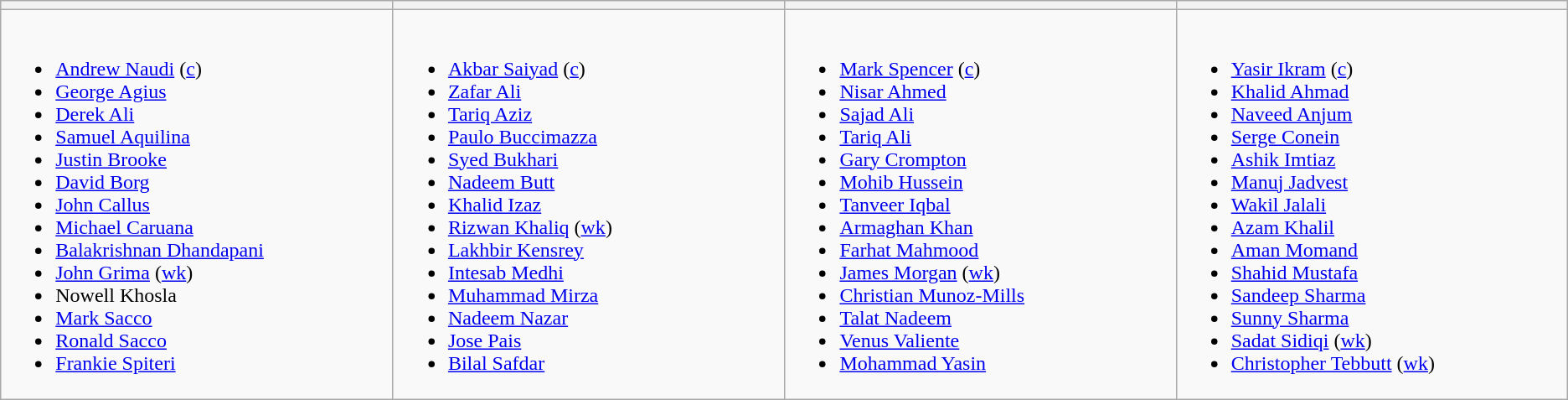<table class="wikitable">
<tr>
<th width=330></th>
<th width=330></th>
<th width=330></th>
<th width=330></th>
</tr>
<tr>
<td valign=top><br><ul><li><a href='#'>Andrew Naudi</a> (<a href='#'>c</a>)</li><li><a href='#'>George Agius</a></li><li><a href='#'>Derek Ali</a></li><li><a href='#'>Samuel Aquilina</a></li><li><a href='#'>Justin Brooke</a></li><li><a href='#'>David Borg</a></li><li><a href='#'>John Callus</a></li><li><a href='#'>Michael Caruana</a></li><li><a href='#'>Balakrishnan Dhandapani</a></li><li><a href='#'>John Grima</a> (<a href='#'>wk</a>)</li><li>Nowell Khosla</li><li><a href='#'>Mark Sacco</a></li><li><a href='#'>Ronald Sacco</a></li><li><a href='#'>Frankie Spiteri</a></li></ul></td>
<td valign=top><br><ul><li><a href='#'>Akbar Saiyad</a> (<a href='#'>c</a>)</li><li><a href='#'>Zafar Ali</a></li><li><a href='#'>Tariq Aziz</a></li><li><a href='#'>Paulo Buccimazza</a></li><li><a href='#'>Syed Bukhari</a></li><li><a href='#'>Nadeem Butt</a></li><li><a href='#'>Khalid Izaz</a></li><li><a href='#'>Rizwan Khaliq</a> (<a href='#'>wk</a>)</li><li><a href='#'>Lakhbir Kensrey</a></li><li><a href='#'>Intesab Medhi</a></li><li><a href='#'>Muhammad Mirza</a></li><li><a href='#'>Nadeem Nazar</a></li><li><a href='#'>Jose Pais</a></li><li><a href='#'>Bilal Safdar</a></li></ul></td>
<td valign=top><br><ul><li><a href='#'>Mark Spencer</a> (<a href='#'>c</a>)</li><li><a href='#'>Nisar Ahmed</a></li><li><a href='#'>Sajad Ali</a></li><li><a href='#'>Tariq Ali</a></li><li><a href='#'>Gary Crompton</a></li><li><a href='#'>Mohib Hussein</a></li><li><a href='#'>Tanveer Iqbal</a></li><li><a href='#'>Armaghan Khan</a></li><li><a href='#'>Farhat Mahmood</a></li><li><a href='#'>James Morgan</a> (<a href='#'>wk</a>)</li><li><a href='#'>Christian Munoz-Mills</a></li><li><a href='#'>Talat Nadeem</a></li><li><a href='#'>Venus Valiente</a></li><li><a href='#'>Mohammad Yasin</a></li></ul></td>
<td valign=top><br><ul><li><a href='#'>Yasir Ikram</a> (<a href='#'>c</a>)</li><li><a href='#'>Khalid Ahmad</a></li><li><a href='#'>Naveed Anjum</a></li><li><a href='#'>Serge Conein</a></li><li><a href='#'>Ashik Imtiaz</a></li><li><a href='#'>Manuj Jadvest</a></li><li><a href='#'>Wakil Jalali</a></li><li><a href='#'>Azam Khalil</a></li><li><a href='#'>Aman Momand</a></li><li><a href='#'>Shahid Mustafa</a></li><li><a href='#'>Sandeep Sharma</a></li><li><a href='#'>Sunny Sharma</a></li><li><a href='#'>Sadat Sidiqi</a> (<a href='#'>wk</a>)</li><li><a href='#'>Christopher Tebbutt</a> (<a href='#'>wk</a>)</li></ul></td>
</tr>
</table>
